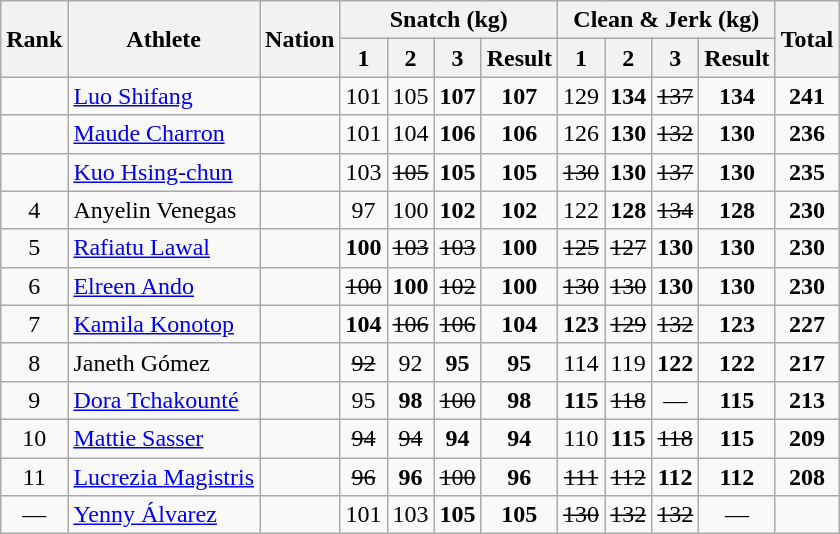<table class="sortable wikitable" style="text-align:center; font-size:100%">
<tr>
<th rowspan="2">Rank</th>
<th rowspan="2">Athlete</th>
<th rowspan="2">Nation</th>
<th colspan="4">Snatch (kg)</th>
<th colspan="4">Clean & Jerk (kg)</th>
<th rowspan="2">Total</th>
</tr>
<tr>
<th>1</th>
<th>2</th>
<th>3</th>
<th>Result</th>
<th>1</th>
<th>2</th>
<th>3</th>
<th>Result</th>
</tr>
<tr>
<td></td>
<td align="left"><a href='#'>Luo Shifang</a></td>
<td align="left"></td>
<td>101</td>
<td>105</td>
<td><strong>107</strong></td>
<td><strong>107</strong> </td>
<td>129</td>
<td><strong>134</strong></td>
<td><s>137</s></td>
<td><strong>134</strong> </td>
<td><strong>241</strong> </td>
</tr>
<tr>
<td></td>
<td align="left"><a href='#'>Maude Charron</a></td>
<td align="left"></td>
<td>101</td>
<td>104</td>
<td><strong>106</strong></td>
<td><strong>106</strong></td>
<td>126</td>
<td><strong>130</strong></td>
<td><s>132</s></td>
<td><strong>130</strong></td>
<td><strong>236</strong></td>
</tr>
<tr>
<td></td>
<td align="left"><a href='#'>Kuo Hsing-chun</a></td>
<td align="left"></td>
<td>103</td>
<td><s>105</s></td>
<td><strong>105</strong></td>
<td><strong>105</strong></td>
<td><s>130</s></td>
<td><strong>130</strong></td>
<td><s>137</s></td>
<td><strong>130</strong></td>
<td><strong>235</strong></td>
</tr>
<tr>
<td>4</td>
<td align="left">Anyelin Venegas</td>
<td align="left"></td>
<td>97</td>
<td>100</td>
<td><strong>102</strong></td>
<td><strong>102</strong></td>
<td>122</td>
<td><strong>128</strong></td>
<td><s>134</s></td>
<td><strong>128</strong></td>
<td><strong>230</strong></td>
</tr>
<tr>
<td>5</td>
<td align="left"><a href='#'>Rafiatu Lawal</a></td>
<td align="left"></td>
<td><strong>100</strong></td>
<td><s>103</s></td>
<td><s>103</s></td>
<td><strong>100</strong></td>
<td><s>125</s></td>
<td><s>127</s></td>
<td><strong>130</strong></td>
<td><strong>130</strong></td>
<td><strong>230</strong></td>
</tr>
<tr>
<td>6</td>
<td align="left"><a href='#'>Elreen Ando</a></td>
<td align="left"></td>
<td><s>100</s></td>
<td><strong>100</strong></td>
<td><s>102</s></td>
<td><strong>100</strong></td>
<td><s>130</s></td>
<td><s>130</s></td>
<td><strong>130</strong></td>
<td><strong>130</strong></td>
<td><strong>230</strong></td>
</tr>
<tr>
<td>7</td>
<td align="left"><a href='#'>Kamila Konotop</a></td>
<td align="left"></td>
<td><strong>104</strong></td>
<td><s>106</s></td>
<td><s>106</s></td>
<td><strong>104</strong></td>
<td><strong>123</strong></td>
<td><s>129</s></td>
<td><s>132</s></td>
<td><strong>123</strong></td>
<td><strong>227</strong></td>
</tr>
<tr>
<td>8</td>
<td align="left">Janeth Gómez</td>
<td align="left"></td>
<td><s>92</s></td>
<td>92</td>
<td><strong>95</strong></td>
<td><strong>95</strong></td>
<td>114</td>
<td>119</td>
<td><strong>122</strong></td>
<td><strong>122</strong></td>
<td><strong>217</strong></td>
</tr>
<tr>
<td>9</td>
<td align="left"><a href='#'>Dora Tchakounté</a></td>
<td align="left"></td>
<td>95</td>
<td><strong>98</strong></td>
<td><s>100</s></td>
<td><strong>98</strong></td>
<td><strong>115</strong></td>
<td><s>118</s></td>
<td>—</td>
<td><strong>115</strong></td>
<td><strong>213</strong></td>
</tr>
<tr>
<td>10</td>
<td align="left"><a href='#'>Mattie Sasser</a></td>
<td align="left"></td>
<td><s>94</s></td>
<td><s>94</s></td>
<td><strong>94</strong></td>
<td><strong>94</strong></td>
<td>110</td>
<td><strong>115</strong></td>
<td><s>118</s></td>
<td><strong>115</strong></td>
<td><strong>209</strong></td>
</tr>
<tr>
<td>11</td>
<td align="left"><a href='#'>Lucrezia Magistris</a></td>
<td align="left"></td>
<td><s>96</s></td>
<td><strong>96</strong></td>
<td><s>100</s></td>
<td><strong>96</strong></td>
<td><s>111</s></td>
<td><s>112</s></td>
<td><strong>112</strong></td>
<td><strong>112</strong></td>
<td><strong>208</strong></td>
</tr>
<tr>
<td>—</td>
<td align="left"><a href='#'>Yenny Álvarez</a></td>
<td align="left"></td>
<td>101</td>
<td>103</td>
<td><strong>105</strong></td>
<td><strong>105</strong></td>
<td><s>130</s></td>
<td><s>132</s></td>
<td><s>132</s></td>
<td>—</td>
<td></td>
</tr>
</table>
